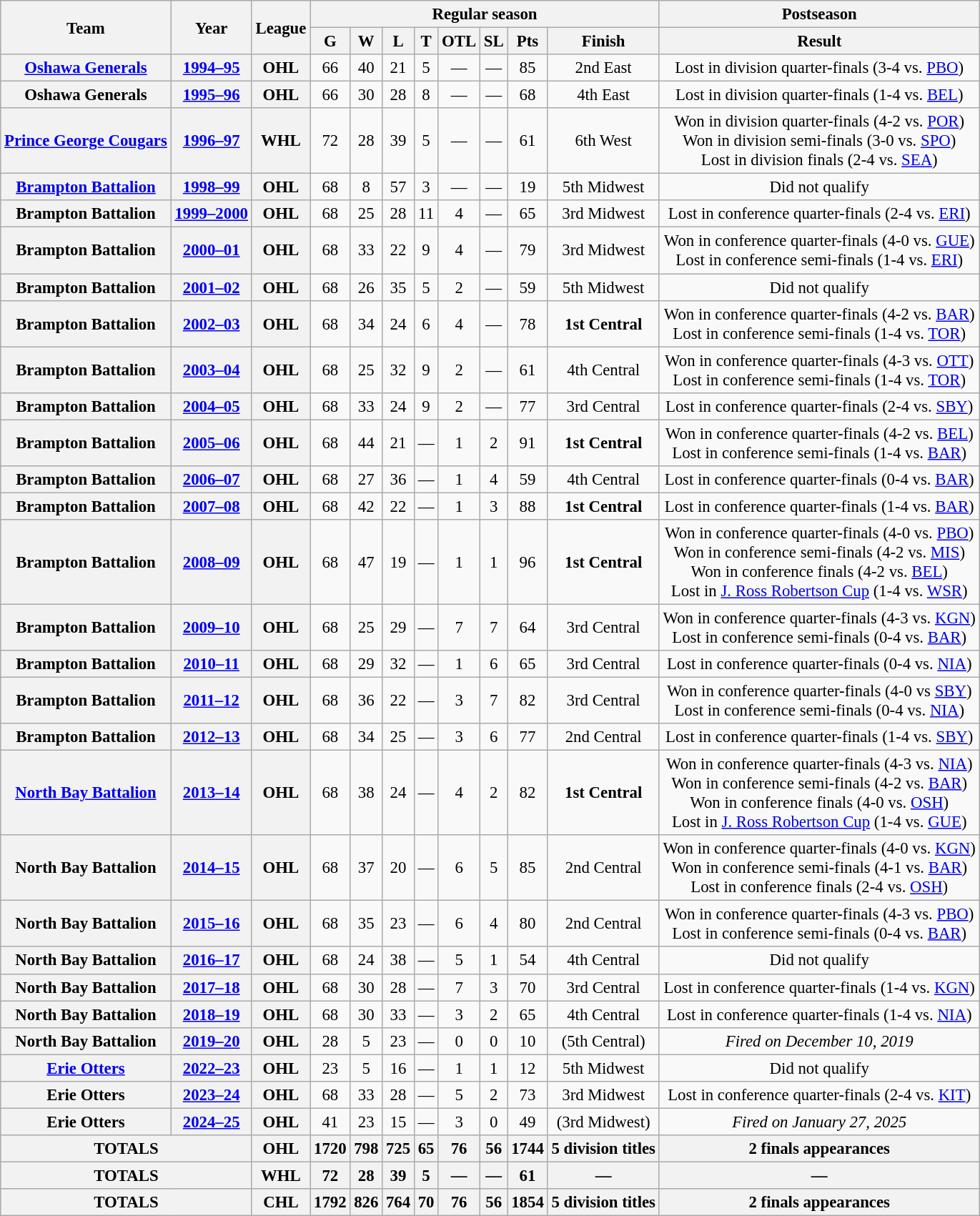<table class="wikitable" style="font-size: 95%; text-align:centre;">
<tr>
<th rowspan="2">Team</th>
<th rowspan="2">Year</th>
<th rowspan="2">League</th>
<th colspan="8">Regular season</th>
<th colspan="1">Postseason</th>
</tr>
<tr>
<th>G</th>
<th>W</th>
<th>L</th>
<th>T</th>
<th>OTL</th>
<th>SL</th>
<th>Pts</th>
<th>Finish</th>
<th>Result</th>
</tr>
<tr align="center">
<th><a href='#'>Oshawa Generals</a></th>
<th><a href='#'>1994–95</a></th>
<th>OHL</th>
<td>66</td>
<td>40</td>
<td>21</td>
<td>5</td>
<td>—</td>
<td>—</td>
<td>85</td>
<td>2nd East</td>
<td>Lost in division quarter-finals (3-4 vs. <a href='#'>PBO</a>)</td>
</tr>
<tr align="center">
<th>Oshawa Generals</th>
<th><a href='#'>1995–96</a></th>
<th>OHL</th>
<td>66</td>
<td>30</td>
<td>28</td>
<td>8</td>
<td>—</td>
<td>—</td>
<td>68</td>
<td>4th East</td>
<td>Lost in division quarter-finals (1-4 vs. <a href='#'>BEL</a>)</td>
</tr>
<tr align="center">
<th><a href='#'>Prince George Cougars</a></th>
<th><a href='#'>1996–97</a></th>
<th>WHL</th>
<td>72</td>
<td>28</td>
<td>39</td>
<td>5</td>
<td>—</td>
<td>—</td>
<td>61</td>
<td>6th West</td>
<td>Won in division quarter-finals (4-2 vs. <a href='#'>POR</a>) <br> Won in division semi-finals (3-0 vs. <a href='#'>SPO</a>) <br> Lost in division finals (2-4 vs. <a href='#'>SEA</a>)</td>
</tr>
<tr align="center">
<th><a href='#'>Brampton Battalion</a></th>
<th><a href='#'>1998–99</a></th>
<th>OHL</th>
<td>68</td>
<td>8</td>
<td>57</td>
<td>3</td>
<td>—</td>
<td>—</td>
<td>19</td>
<td>5th Midwest</td>
<td>Did not qualify</td>
</tr>
<tr align="center">
<th>Brampton Battalion</th>
<th><a href='#'>1999–2000</a></th>
<th>OHL</th>
<td>68</td>
<td>25</td>
<td>28</td>
<td>11</td>
<td>4</td>
<td>—</td>
<td>65</td>
<td>3rd Midwest</td>
<td>Lost in conference quarter-finals (2-4 vs. <a href='#'>ERI</a>)</td>
</tr>
<tr align="center">
<th>Brampton Battalion</th>
<th><a href='#'>2000–01</a></th>
<th>OHL</th>
<td>68</td>
<td>33</td>
<td>22</td>
<td>9</td>
<td>4</td>
<td>—</td>
<td>79</td>
<td>3rd Midwest</td>
<td>Won in conference quarter-finals (4-0 vs. <a href='#'>GUE</a>) <br> Lost in conference semi-finals (1-4 vs. <a href='#'>ERI</a>)</td>
</tr>
<tr align="center">
<th>Brampton Battalion</th>
<th><a href='#'>2001–02</a></th>
<th>OHL</th>
<td>68</td>
<td>26</td>
<td>35</td>
<td>5</td>
<td>2</td>
<td>—</td>
<td>59</td>
<td>5th Midwest</td>
<td>Did not qualify</td>
</tr>
<tr align="center">
<th>Brampton Battalion</th>
<th><a href='#'>2002–03</a></th>
<th>OHL</th>
<td>68</td>
<td>34</td>
<td>24</td>
<td>6</td>
<td>4</td>
<td>—</td>
<td>78</td>
<td><strong>1st Central</strong></td>
<td>Won in conference quarter-finals (4-2 vs. <a href='#'>BAR</a>) <br> Lost in conference semi-finals (1-4 vs. <a href='#'>TOR</a>)</td>
</tr>
<tr align="center">
<th>Brampton Battalion</th>
<th><a href='#'>2003–04</a></th>
<th>OHL</th>
<td>68</td>
<td>25</td>
<td>32</td>
<td>9</td>
<td>2</td>
<td>—</td>
<td>61</td>
<td>4th Central</td>
<td>Won in conference quarter-finals (4-3 vs. <a href='#'>OTT</a>) <br> Lost in conference semi-finals (1-4 vs. <a href='#'>TOR</a>)</td>
</tr>
<tr align="center">
<th>Brampton Battalion</th>
<th><a href='#'>2004–05</a></th>
<th>OHL</th>
<td>68</td>
<td>33</td>
<td>24</td>
<td>9</td>
<td>2</td>
<td>—</td>
<td>77</td>
<td>3rd Central</td>
<td>Lost in conference quarter-finals (2-4 vs. <a href='#'>SBY</a>)</td>
</tr>
<tr align="center">
<th>Brampton Battalion</th>
<th><a href='#'>2005–06</a></th>
<th>OHL</th>
<td>68</td>
<td>44</td>
<td>21</td>
<td>—</td>
<td>1</td>
<td>2</td>
<td>91</td>
<td><strong>1st Central</strong></td>
<td>Won in conference quarter-finals (4-2 vs. <a href='#'>BEL</a>) <br> Lost in conference semi-finals (1-4 vs. <a href='#'>BAR</a>)</td>
</tr>
<tr align="center">
<th>Brampton Battalion</th>
<th><a href='#'>2006–07</a></th>
<th>OHL</th>
<td>68</td>
<td>27</td>
<td>36</td>
<td>—</td>
<td>1</td>
<td>4</td>
<td>59</td>
<td>4th Central</td>
<td>Lost in conference quarter-finals (0-4 vs. <a href='#'>BAR</a>)</td>
</tr>
<tr align="center">
<th>Brampton Battalion</th>
<th><a href='#'>2007–08</a></th>
<th>OHL</th>
<td>68</td>
<td>42</td>
<td>22</td>
<td>—</td>
<td>1</td>
<td>3</td>
<td>88</td>
<td><strong>1st Central</strong></td>
<td>Lost in conference quarter-finals (1-4 vs. <a href='#'>BAR</a>)</td>
</tr>
<tr align="center">
<th>Brampton Battalion</th>
<th><a href='#'>2008–09</a></th>
<th>OHL</th>
<td>68</td>
<td>47</td>
<td>19</td>
<td>—</td>
<td>1</td>
<td>1</td>
<td>96</td>
<td><strong>1st Central</strong></td>
<td>Won in conference quarter-finals (4-0 vs. <a href='#'>PBO</a>) <br> Won in conference semi-finals (4-2 vs. <a href='#'>MIS</a>) <br> Won in conference finals (4-2 vs. <a href='#'>BEL</a>) <br> Lost in <a href='#'>J. Ross Robertson Cup</a> (1-4 vs. <a href='#'>WSR</a>)</td>
</tr>
<tr align="center">
<th>Brampton Battalion</th>
<th><a href='#'>2009–10</a></th>
<th>OHL</th>
<td>68</td>
<td>25</td>
<td>29</td>
<td>—</td>
<td>7</td>
<td>7</td>
<td>64</td>
<td>3rd Central</td>
<td>Won in conference quarter-finals (4-3 vs. <a href='#'>KGN</a>) <br> Lost in conference semi-finals (0-4 vs. <a href='#'>BAR</a>)</td>
</tr>
<tr align="center">
<th>Brampton Battalion</th>
<th><a href='#'>2010–11</a></th>
<th>OHL</th>
<td>68</td>
<td>29</td>
<td>32</td>
<td>—</td>
<td>1</td>
<td>6</td>
<td>65</td>
<td>3rd Central</td>
<td>Lost in conference quarter-finals (0-4 vs. <a href='#'>NIA</a>)</td>
</tr>
<tr align="center">
<th>Brampton Battalion</th>
<th><a href='#'>2011–12</a></th>
<th>OHL</th>
<td>68</td>
<td>36</td>
<td>22</td>
<td>—</td>
<td>3</td>
<td>7</td>
<td>82</td>
<td>3rd Central</td>
<td>Won in conference quarter-finals (4-0 vs <a href='#'>SBY</a>) <br> Lost in conference semi-finals (0-4 vs. <a href='#'>NIA</a>)</td>
</tr>
<tr align="center">
<th>Brampton Battalion</th>
<th><a href='#'>2012–13</a></th>
<th>OHL</th>
<td>68</td>
<td>34</td>
<td>25</td>
<td>—</td>
<td>3</td>
<td>6</td>
<td>77</td>
<td>2nd Central</td>
<td>Lost in conference quarter-finals (1-4 vs. <a href='#'>SBY</a>)</td>
</tr>
<tr align="center">
<th><a href='#'>North Bay Battalion</a></th>
<th><a href='#'>2013–14</a></th>
<th>OHL</th>
<td>68</td>
<td>38</td>
<td>24</td>
<td>—</td>
<td>4</td>
<td>2</td>
<td>82</td>
<td><strong>1st Central</strong></td>
<td>Won in conference quarter-finals (4-3 vs. <a href='#'>NIA</a>) <br> Won in conference semi-finals (4-2 vs. <a href='#'>BAR</a>) <br> Won in conference finals (4-0 vs. <a href='#'>OSH</a>) <br> Lost in <a href='#'>J. Ross Robertson Cup</a> (1-4 vs. <a href='#'>GUE</a>)</td>
</tr>
<tr align="center">
<th>North Bay Battalion</th>
<th><a href='#'>2014–15</a></th>
<th>OHL</th>
<td>68</td>
<td>37</td>
<td>20</td>
<td>—</td>
<td>6</td>
<td>5</td>
<td>85</td>
<td>2nd Central</td>
<td>Won in conference quarter-finals (4-0 vs. <a href='#'>KGN</a>) <br> Won in conference semi-finals (4-1 vs. <a href='#'>BAR</a>) <br> Lost in conference finals (2-4 vs. <a href='#'>OSH</a>)</td>
</tr>
<tr align="center">
<th>North Bay Battalion</th>
<th><a href='#'>2015–16</a></th>
<th>OHL</th>
<td>68</td>
<td>35</td>
<td>23</td>
<td>—</td>
<td>6</td>
<td>4</td>
<td>80</td>
<td>2nd Central</td>
<td>Won in conference quarter-finals (4-3 vs. <a href='#'>PBO</a>) <br> Lost in conference semi-finals (0-4 vs. <a href='#'>BAR</a>)</td>
</tr>
<tr align="center">
<th>North Bay Battalion</th>
<th><a href='#'>2016–17</a></th>
<th>OHL</th>
<td>68</td>
<td>24</td>
<td>38</td>
<td>—</td>
<td>5</td>
<td>1</td>
<td>54</td>
<td>4th Central</td>
<td>Did not qualify</td>
</tr>
<tr align="center">
<th>North Bay Battalion</th>
<th><a href='#'>2017–18</a></th>
<th>OHL</th>
<td>68</td>
<td>30</td>
<td>28</td>
<td>—</td>
<td>7</td>
<td>3</td>
<td>70</td>
<td>3rd Central</td>
<td>Lost in conference quarter-finals (1-4 vs. <a href='#'>KGN</a>)</td>
</tr>
<tr align="center">
<th>North Bay Battalion</th>
<th><a href='#'>2018–19</a></th>
<th>OHL</th>
<td>68</td>
<td>30</td>
<td>33</td>
<td>—</td>
<td>3</td>
<td>2</td>
<td>65</td>
<td>4th Central</td>
<td>Lost in conference quarter-finals (1-4 vs. <a href='#'>NIA</a>)</td>
</tr>
<tr align="center">
<th>North Bay Battalion</th>
<th><a href='#'>2019–20</a></th>
<th>OHL</th>
<td>28</td>
<td>5</td>
<td>23</td>
<td>—</td>
<td>0</td>
<td>0</td>
<td>10</td>
<td>(5th Central)</td>
<td><em>Fired on December 10, 2019</em></td>
</tr>
<tr align="center">
<th><a href='#'>Erie Otters</a></th>
<th><a href='#'>2022–23</a></th>
<th>OHL</th>
<td>23</td>
<td>5</td>
<td>16</td>
<td>—</td>
<td>1</td>
<td>1</td>
<td>12</td>
<td>5th Midwest</td>
<td>Did not qualify</td>
</tr>
<tr align="center">
<th>Erie Otters</th>
<th><a href='#'>2023–24</a></th>
<th>OHL</th>
<td>68</td>
<td>33</td>
<td>28</td>
<td>—</td>
<td>5</td>
<td>2</td>
<td>73</td>
<td>3rd Midwest</td>
<td>Lost in conference quarter-finals (2-4 vs. <a href='#'>KIT</a>)</td>
</tr>
<tr align="center">
<th>Erie Otters</th>
<th><a href='#'>2024–25</a></th>
<th>OHL</th>
<td>41</td>
<td>23</td>
<td>15</td>
<td>—</td>
<td>3</td>
<td>0</td>
<td>49</td>
<td>(3rd Midwest)</td>
<td><em>Fired on January 27, 2025</em></td>
</tr>
<tr align="centre" bgcolor="#dddddd">
<th colspan="2">TOTALS</th>
<th>OHL</th>
<th>1720</th>
<th>798</th>
<th>725</th>
<th>65</th>
<th>76</th>
<th>56</th>
<th>1744</th>
<th>5 division titles</th>
<th>2 finals appearances</th>
</tr>
<tr align="centre" bgcolor="#dddddd">
<th colspan="2">TOTALS</th>
<th>WHL</th>
<th>72</th>
<th>28</th>
<th>39</th>
<th>5</th>
<th>—</th>
<th>—</th>
<th>61</th>
<th>—</th>
<th>—</th>
</tr>
<tr align="centre" bgcolor="#dddddd">
<th colspan="2">TOTALS</th>
<th>CHL</th>
<th>1792</th>
<th>826</th>
<th>764</th>
<th>70</th>
<th>76</th>
<th>56</th>
<th>1854</th>
<th>5 division titles</th>
<th>2 finals appearances</th>
</tr>
</table>
